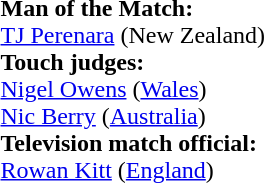<table style="width:50%">
<tr>
<td><br><strong>Man of the Match:</strong>
<br><a href='#'>TJ Perenara</a> (New Zealand)<br><strong>Touch judges:</strong>
<br><a href='#'>Nigel Owens</a> (<a href='#'>Wales</a>)
<br><a href='#'>Nic Berry</a> (<a href='#'>Australia</a>)
<br><strong>Television match official:</strong>
<br><a href='#'>Rowan Kitt</a> (<a href='#'>England</a>)</td>
</tr>
</table>
